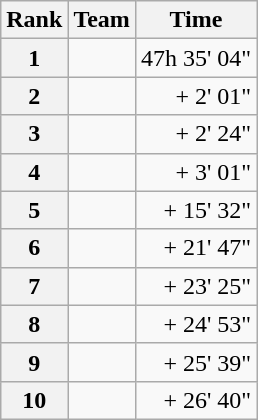<table class="wikitable">
<tr>
<th scope="col">Rank</th>
<th scope="col">Team</th>
<th scope="col">Time</th>
</tr>
<tr>
<th scope="row">1</th>
<td> </td>
<td align="right">47h 35' 04"</td>
</tr>
<tr>
<th scope="row">2</th>
<td> </td>
<td align="right">+ 2' 01"</td>
</tr>
<tr>
<th scope="row">3</th>
<td> </td>
<td align="right">+ 2' 24"</td>
</tr>
<tr>
<th scope="row">4</th>
<td> </td>
<td align="right">+ 3' 01"</td>
</tr>
<tr>
<th scope="row">5</th>
<td> </td>
<td align="right">+ 15' 32"</td>
</tr>
<tr>
<th scope="row">6</th>
<td> </td>
<td align="right">+ 21' 47"</td>
</tr>
<tr>
<th scope="row">7</th>
<td> </td>
<td align="right">+ 23' 25"</td>
</tr>
<tr>
<th scope="row">8</th>
<td> </td>
<td align="right">+ 24' 53"</td>
</tr>
<tr>
<th scope="row">9</th>
<td> </td>
<td align="right">+ 25' 39"</td>
</tr>
<tr>
<th scope="row">10</th>
<td> </td>
<td align="right">+ 26' 40"</td>
</tr>
</table>
